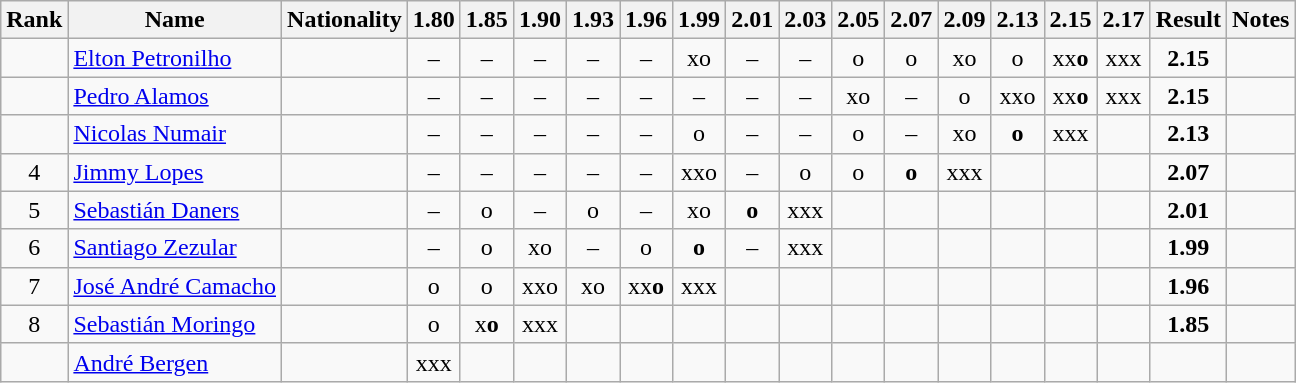<table class="wikitable sortable" style="text-align:center">
<tr>
<th>Rank</th>
<th>Name</th>
<th>Nationality</th>
<th>1.80</th>
<th>1.85</th>
<th>1.90</th>
<th>1.93</th>
<th>1.96</th>
<th>1.99</th>
<th>2.01</th>
<th>2.03</th>
<th>2.05</th>
<th>2.07</th>
<th>2.09</th>
<th>2.13</th>
<th>2.15</th>
<th>2.17</th>
<th>Result</th>
<th>Notes</th>
</tr>
<tr>
<td></td>
<td align=left><a href='#'>Elton Petronilho</a></td>
<td align=left></td>
<td>–</td>
<td>–</td>
<td>–</td>
<td>–</td>
<td>–</td>
<td>xo</td>
<td>–</td>
<td>–</td>
<td>o</td>
<td>o</td>
<td>xo</td>
<td>o</td>
<td>xx<strong>o</strong></td>
<td>xxx</td>
<td><strong>2.15</strong></td>
<td></td>
</tr>
<tr>
<td></td>
<td align=left><a href='#'>Pedro Alamos</a></td>
<td align=left></td>
<td>–</td>
<td>–</td>
<td>–</td>
<td>–</td>
<td>–</td>
<td>–</td>
<td>–</td>
<td>–</td>
<td>xo</td>
<td>–</td>
<td>o</td>
<td>xxo</td>
<td>xx<strong>o</strong></td>
<td>xxx</td>
<td><strong>2.15</strong></td>
<td></td>
</tr>
<tr>
<td></td>
<td align=left><a href='#'>Nicolas Numair</a></td>
<td align=left></td>
<td>–</td>
<td>–</td>
<td>–</td>
<td>–</td>
<td>–</td>
<td>o</td>
<td>–</td>
<td>–</td>
<td>o</td>
<td>–</td>
<td>xo</td>
<td><strong>o</strong></td>
<td>xxx</td>
<td></td>
<td><strong>2.13</strong></td>
<td></td>
</tr>
<tr>
<td>4</td>
<td align=left><a href='#'>Jimmy Lopes</a></td>
<td align=left></td>
<td>–</td>
<td>–</td>
<td>–</td>
<td>–</td>
<td>–</td>
<td>xxo</td>
<td>–</td>
<td>o</td>
<td>o</td>
<td><strong>o</strong></td>
<td>xxx</td>
<td></td>
<td></td>
<td></td>
<td><strong>2.07</strong></td>
<td></td>
</tr>
<tr>
<td>5</td>
<td align=left><a href='#'>Sebastián Daners</a></td>
<td align=left></td>
<td>–</td>
<td>o</td>
<td>–</td>
<td>o</td>
<td>–</td>
<td>xo</td>
<td><strong>o</strong></td>
<td>xxx</td>
<td></td>
<td></td>
<td></td>
<td></td>
<td></td>
<td></td>
<td><strong>2.01</strong></td>
<td></td>
</tr>
<tr>
<td>6</td>
<td align=left><a href='#'>Santiago Zezular</a></td>
<td align=left></td>
<td>–</td>
<td>o</td>
<td>xo</td>
<td>–</td>
<td>o</td>
<td><strong>o</strong></td>
<td>–</td>
<td>xxx</td>
<td></td>
<td></td>
<td></td>
<td></td>
<td></td>
<td></td>
<td><strong>1.99</strong></td>
<td></td>
</tr>
<tr>
<td>7</td>
<td align=left><a href='#'>José André Camacho</a></td>
<td align=left></td>
<td>o</td>
<td>o</td>
<td>xxo</td>
<td>xo</td>
<td>xx<strong>o</strong></td>
<td>xxx</td>
<td></td>
<td></td>
<td></td>
<td></td>
<td></td>
<td></td>
<td></td>
<td></td>
<td><strong>1.96</strong></td>
<td></td>
</tr>
<tr>
<td>8</td>
<td align=left><a href='#'>Sebastián Moringo</a></td>
<td align=left></td>
<td>o</td>
<td>x<strong>o</strong></td>
<td>xxx</td>
<td></td>
<td></td>
<td></td>
<td></td>
<td></td>
<td></td>
<td></td>
<td></td>
<td></td>
<td></td>
<td></td>
<td><strong>1.85</strong></td>
<td></td>
</tr>
<tr>
<td></td>
<td align=left><a href='#'>André Bergen</a></td>
<td align=left></td>
<td>xxx</td>
<td></td>
<td></td>
<td></td>
<td></td>
<td></td>
<td></td>
<td></td>
<td></td>
<td></td>
<td></td>
<td></td>
<td></td>
<td></td>
<td><strong></strong></td>
<td></td>
</tr>
</table>
